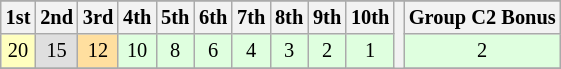<table class="wikitable" style="font-size: 85%; text-align:center">
<tr>
</tr>
<tr>
<th>1st</th>
<th>2nd</th>
<th>3rd</th>
<th>4th</th>
<th>5th</th>
<th>6th</th>
<th>7th</th>
<th>8th</th>
<th>9th</th>
<th>10th</th>
<th rowspan=4></th>
<th>Group C2 Bonus</th>
</tr>
<tr>
<td style="background:#FFFFBF;">20</td>
<td style="background:#DFDFDF;">15</td>
<td style="background:#FFDF9F;">12</td>
<td style="background:#DFFFDF;">10</td>
<td style="background:#DFFFDF;">8</td>
<td style="background:#DFFFDF;">6</td>
<td style="background:#DFFFDF;">4</td>
<td style="background:#DFFFDF;">3</td>
<td style="background:#DFFFDF;">2</td>
<td style="background:#DFFFDF;">1</td>
<td style="background:#DFFFDF;">2</td>
</tr>
<tr>
</tr>
</table>
